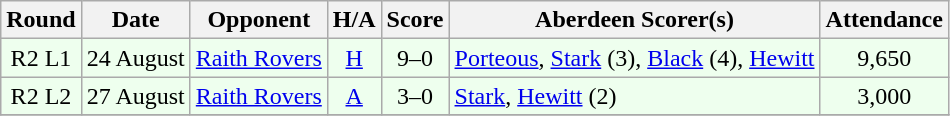<table class="wikitable" style="text-align:center">
<tr>
<th>Round</th>
<th>Date</th>
<th>Opponent</th>
<th>H/A</th>
<th>Score</th>
<th>Aberdeen Scorer(s)</th>
<th>Attendance</th>
</tr>
<tr bgcolor=#EEFFEE>
<td>R2 L1</td>
<td align=left>24 August</td>
<td align=left><a href='#'>Raith Rovers</a></td>
<td><a href='#'>H</a></td>
<td>9–0</td>
<td align=left><a href='#'>Porteous</a>, <a href='#'>Stark</a> (3), <a href='#'>Black</a> (4), <a href='#'>Hewitt</a></td>
<td>9,650</td>
</tr>
<tr bgcolor=#EEFFEE>
<td>R2 L2</td>
<td align=left>27 August</td>
<td align=left><a href='#'>Raith Rovers</a></td>
<td><a href='#'>A</a></td>
<td>3–0</td>
<td align=left><a href='#'>Stark</a>, <a href='#'>Hewitt</a> (2)</td>
<td>3,000</td>
</tr>
<tr>
</tr>
</table>
